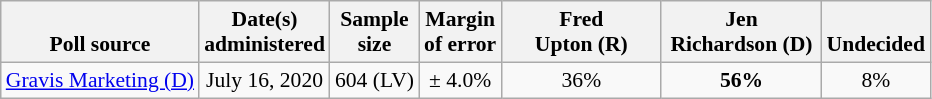<table class="wikitable" style="font-size:90%;text-align:center;">
<tr valign=bottom>
<th>Poll source</th>
<th>Date(s)<br>administered</th>
<th>Sample<br>size</th>
<th>Margin<br>of error</th>
<th style="width:100px;">Fred<br>Upton (R)</th>
<th style="width:100px;">Jen<br>Richardson (D)</th>
<th>Undecided</th>
</tr>
<tr>
<td style="text-align:left;"><a href='#'>Gravis Marketing (D)</a></td>
<td>July 16, 2020</td>
<td>604 (LV)</td>
<td>± 4.0%</td>
<td>36%</td>
<td><strong>56%</strong></td>
<td>8%</td>
</tr>
</table>
